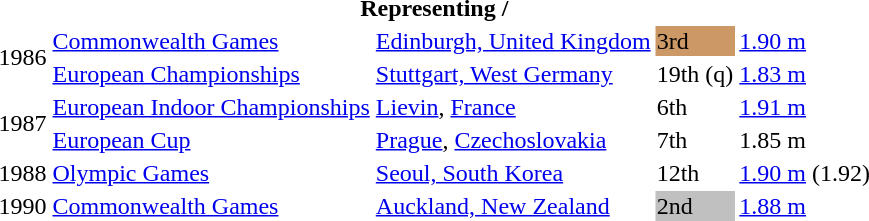<table>
<tr>
<th colspan="6">Representing  / </th>
</tr>
<tr>
<td rowspan=2>1986</td>
<td><a href='#'>Commonwealth Games</a></td>
<td><a href='#'>Edinburgh, United Kingdom</a></td>
<td bgcolor="cc9966">3rd</td>
<td><a href='#'>1.90 m</a></td>
</tr>
<tr>
<td><a href='#'>European Championships</a></td>
<td><a href='#'>Stuttgart, West Germany</a></td>
<td>19th (q)</td>
<td><a href='#'>1.83 m</a></td>
</tr>
<tr>
<td rowspan=2>1987</td>
<td><a href='#'>European Indoor Championships</a></td>
<td><a href='#'>Lievin</a>, <a href='#'>France</a></td>
<td>6th</td>
<td><a href='#'>1.91 m</a></td>
</tr>
<tr>
<td><a href='#'>European Cup</a></td>
<td><a href='#'>Prague</a>, <a href='#'>Czechoslovakia</a></td>
<td>7th</td>
<td>1.85 m</td>
</tr>
<tr>
<td>1988</td>
<td><a href='#'>Olympic Games</a></td>
<td><a href='#'>Seoul, South Korea</a></td>
<td>12th</td>
<td><a href='#'>1.90 m</a> (1.92)</td>
</tr>
<tr>
<td>1990</td>
<td><a href='#'>Commonwealth Games</a></td>
<td><a href='#'>Auckland, New Zealand</a></td>
<td bgcolor="silver">2nd</td>
<td><a href='#'>1.88 m</a></td>
</tr>
</table>
